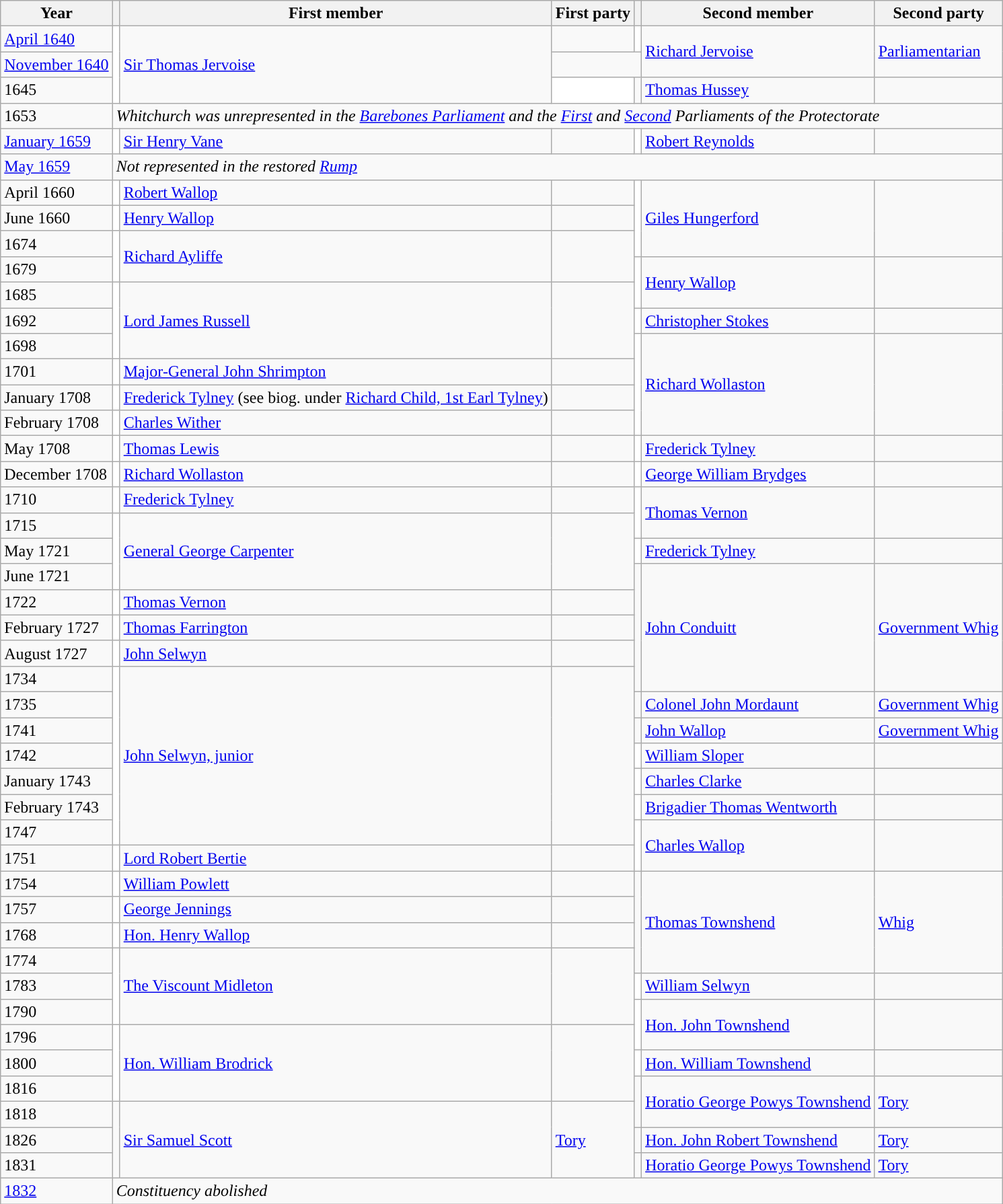<table class="wikitable">
<tr>
<th>Year</th>
<th></th>
<th>First member</th>
<th>First party</th>
<th></th>
<th>Second member</th>
<th>Second party</th>
</tr>
<tr>
<td><a href='#'>April 1640</a></td>
<td rowspan="3" style="color:inherit;background-color: white"></td>
<td rowspan="3"><a href='#'>Sir Thomas Jervoise</a></td>
<td></td>
<td style="color:inherit;background-color: white"></td>
<td rowspan = "2"><a href='#'>Richard Jervoise</a></td>
<td rowspan="2"><a href='#'>Parliamentarian</a></td>
</tr>
<tr>
<td><a href='#'>November 1640</a></td>
</tr>
<tr>
<td>1645</td>
<td style="color:inherit;background-color: white"></td>
<td></td>
<td><a href='#'>Thomas Hussey</a></td>
<td></td>
</tr>
<tr>
<td>1653</td>
<td colspan="6"><em>Whitchurch was unrepresented in the <a href='#'>Barebones Parliament</a> and the <a href='#'>First</a> and <a href='#'>Second</a> Parliaments of the Protectorate</em></td>
</tr>
<tr>
<td><a href='#'>January 1659</a></td>
<td style="color:inherit;background-color: white"></td>
<td><a href='#'>Sir Henry Vane</a></td>
<td></td>
<td style="color:inherit;background-color: white"></td>
<td><a href='#'>Robert Reynolds</a></td>
<td></td>
</tr>
<tr>
<td><a href='#'>May 1659</a></td>
<td colspan="6"><em>Not represented in the restored <a href='#'>Rump</a></em></td>
</tr>
<tr>
<td>April 1660</td>
<td style="color:inherit;background-color: white"></td>
<td><a href='#'>Robert Wallop</a></td>
<td></td>
<td rowspan="3" style="color:inherit;background-color: white"></td>
<td rowspan="3"><a href='#'>Giles Hungerford</a></td>
<td rowspan="3"></td>
</tr>
<tr>
<td>June 1660</td>
<td style="color:inherit;background-color: white"></td>
<td><a href='#'>Henry Wallop</a></td>
<td></td>
</tr>
<tr>
<td>1674</td>
<td rowspan="2" style="color:inherit;background-color: white"></td>
<td rowspan="2"><a href='#'>Richard Ayliffe</a></td>
<td rowspan="2"></td>
</tr>
<tr>
<td>1679</td>
<td rowspan="2" style="color:inherit;background-color: white"></td>
<td rowspan="2"><a href='#'>Henry Wallop</a></td>
<td rowspan="2"></td>
</tr>
<tr>
<td>1685</td>
<td rowspan="3" style="color:inherit;background-color: white"></td>
<td rowspan="3"><a href='#'>Lord James Russell</a></td>
<td rowspan="3"></td>
</tr>
<tr>
<td>1692</td>
<td style="color:inherit;background-color: white"></td>
<td><a href='#'>Christopher Stokes</a></td>
<td></td>
</tr>
<tr>
<td>1698</td>
<td rowspan="4" style="color:inherit;background-color: white"></td>
<td rowspan="4"><a href='#'>Richard Wollaston</a></td>
<td rowspan="4"></td>
</tr>
<tr>
<td>1701</td>
<td style="color:inherit;background-color: white"></td>
<td><a href='#'>Major-General John Shrimpton</a></td>
<td></td>
</tr>
<tr>
<td>January 1708</td>
<td style="color:inherit;background-color: white"></td>
<td><a href='#'>Frederick Tylney</a> (see biog. under <a href='#'>Richard Child, 1st Earl Tylney</a>)</td>
<td></td>
</tr>
<tr>
<td>February 1708</td>
<td style="color:inherit;background-color: white"></td>
<td><a href='#'>Charles Wither</a></td>
<td></td>
</tr>
<tr>
<td>May 1708 </td>
<td style="color:inherit;background-color: white"></td>
<td><a href='#'>Thomas Lewis</a></td>
<td></td>
<td style="color:inherit;background-color: white"></td>
<td><a href='#'>Frederick Tylney</a></td>
<td></td>
</tr>
<tr>
<td>December 1708</td>
<td style="color:inherit;background-color: white"></td>
<td><a href='#'>Richard Wollaston</a></td>
<td></td>
<td style="color:inherit;background-color: white"></td>
<td><a href='#'>George William Brydges</a></td>
<td></td>
</tr>
<tr>
<td>1710</td>
<td style="color:inherit;background-color: white"></td>
<td><a href='#'>Frederick Tylney</a></td>
<td></td>
<td rowspan="2" style="color:inherit;background-color: white"></td>
<td rowspan="2"><a href='#'>Thomas Vernon</a></td>
<td rowspan="2"></td>
</tr>
<tr>
<td>1715</td>
<td rowspan="3" style="color:inherit;background-color: white"></td>
<td rowspan="3"><a href='#'>General George Carpenter</a></td>
<td rowspan="3"></td>
</tr>
<tr>
<td>May 1721</td>
<td style="color:inherit;background-color: white"></td>
<td><a href='#'>Frederick Tylney</a></td>
<td></td>
</tr>
<tr>
<td>June 1721</td>
<td rowspan="5" style="color:inherit;background-color: "></td>
<td rowspan="5"><a href='#'>John Conduitt</a></td>
<td rowspan="5"><a href='#'>Government Whig</a></td>
</tr>
<tr>
<td>1722</td>
<td style="color:inherit;background-color: white"></td>
<td><a href='#'>Thomas Vernon</a></td>
<td></td>
</tr>
<tr>
<td>February 1727</td>
<td style="color:inherit;background-color: white"></td>
<td><a href='#'>Thomas Farrington</a></td>
<td></td>
</tr>
<tr>
<td>August 1727</td>
<td style="color:inherit;background-color: white"></td>
<td><a href='#'>John Selwyn</a></td>
<td></td>
</tr>
<tr>
<td>1734</td>
<td rowspan="7" style="color:inherit;background-color: white"></td>
<td rowspan="7"><a href='#'>John Selwyn, junior</a></td>
<td rowspan="7"></td>
</tr>
<tr>
<td>1735</td>
<td style="color:inherit;background-color: "></td>
<td><a href='#'>Colonel John Mordaunt</a></td>
<td><a href='#'>Government Whig</a></td>
</tr>
<tr>
<td>1741</td>
<td style="color:inherit;background-color: "></td>
<td><a href='#'>John Wallop</a></td>
<td><a href='#'>Government Whig</a></td>
</tr>
<tr>
<td>1742</td>
<td style="color:inherit;background-color: white"></td>
<td><a href='#'>William Sloper</a></td>
<td></td>
</tr>
<tr>
<td>January 1743</td>
<td style="color:inherit;background-color: white"></td>
<td><a href='#'>Charles Clarke</a></td>
<td></td>
</tr>
<tr>
<td>February 1743</td>
<td style="color:inherit;background-color: white"></td>
<td><a href='#'>Brigadier Thomas Wentworth</a></td>
<td></td>
</tr>
<tr>
<td>1747</td>
<td rowspan="2" style="color:inherit;background-color: white"></td>
<td rowspan="2"><a href='#'>Charles Wallop</a></td>
<td rowspan="2"></td>
</tr>
<tr>
<td>1751</td>
<td style="color:inherit;background-color: white"></td>
<td><a href='#'>Lord Robert Bertie</a></td>
<td></td>
</tr>
<tr>
<td>1754</td>
<td style="color:inherit;background-color: white"></td>
<td><a href='#'>William Powlett</a></td>
<td></td>
<td rowspan="4" style="color:inherit;background-color: "></td>
<td rowspan="4"><a href='#'>Thomas Townshend</a></td>
<td rowspan="4"><a href='#'>Whig</a></td>
</tr>
<tr>
<td>1757</td>
<td style="color:inherit;background-color: white"></td>
<td><a href='#'>George Jennings</a></td>
<td></td>
</tr>
<tr>
<td>1768</td>
<td style="color:inherit;background-color: white"></td>
<td><a href='#'>Hon. Henry Wallop</a></td>
<td></td>
</tr>
<tr>
<td>1774</td>
<td rowspan="3" style="color:inherit;background-color: white"></td>
<td rowspan="3"><a href='#'>The Viscount Midleton</a></td>
<td rowspan="3"></td>
</tr>
<tr>
<td>1783</td>
<td style="color:inherit;background-color: white"></td>
<td><a href='#'>William Selwyn</a></td>
<td></td>
</tr>
<tr>
<td>1790</td>
<td rowspan="2" style="color:inherit;background-color: white"></td>
<td rowspan="2"><a href='#'>Hon. John Townshend</a></td>
<td rowspan="2"></td>
</tr>
<tr>
<td>1796</td>
<td rowspan="3" style="color:inherit;background-color: white"></td>
<td rowspan="3"><a href='#'>Hon. William Brodrick</a></td>
<td rowspan="3"></td>
</tr>
<tr>
<td>1800</td>
<td style="color:inherit;background-color: white"></td>
<td><a href='#'>Hon. William Townshend</a></td>
<td></td>
</tr>
<tr>
<td>1816</td>
<td rowspan="2" style="color:inherit;background-color: "></td>
<td rowspan="2"><a href='#'>Horatio George Powys Townshend</a></td>
<td rowspan="2"><a href='#'>Tory</a></td>
</tr>
<tr>
<td>1818</td>
<td rowspan="3" style="color:inherit;background-color: "></td>
<td rowspan="3"><a href='#'>Sir Samuel Scott</a></td>
<td rowspan="3"><a href='#'>Tory</a></td>
</tr>
<tr>
<td>1826</td>
<td style="color:inherit;background-color: "></td>
<td><a href='#'>Hon. John Robert Townshend</a></td>
<td><a href='#'>Tory</a></td>
</tr>
<tr>
<td>1831</td>
<td style="color:inherit;background-color: "></td>
<td><a href='#'>Horatio George Powys Townshend</a></td>
<td><a href='#'>Tory</a></td>
</tr>
<tr>
<td><a href='#'>1832</a></td>
<td colspan="6"><em>Constituency abolished</em></td>
</tr>
</table>
